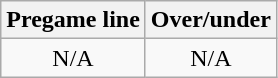<table class="wikitable">
<tr align="center">
<th style=>Pregame line</th>
<th style=>Over/under</th>
</tr>
<tr align="center">
<td>N/A</td>
<td>N/A</td>
</tr>
</table>
